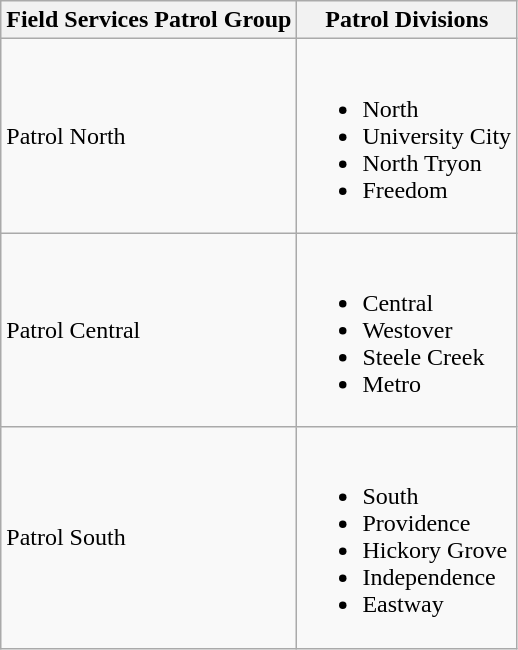<table class="wikitable">
<tr>
<th>Field Services Patrol Group</th>
<th>Patrol Divisions</th>
</tr>
<tr>
<td>Patrol North</td>
<td><br><ul><li>North</li><li>University City</li><li>North Tryon</li><li>Freedom</li></ul></td>
</tr>
<tr>
<td>Patrol Central</td>
<td><br><ul><li>Central</li><li>Westover</li><li>Steele Creek</li><li>Metro</li></ul></td>
</tr>
<tr>
<td>Patrol South</td>
<td><br><ul><li>South</li><li>Providence</li><li>Hickory Grove</li><li>Independence</li><li>Eastway</li></ul></td>
</tr>
</table>
